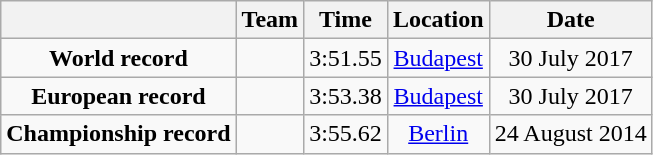<table class=wikitable style=text-align:center>
<tr>
<th></th>
<th>Team</th>
<th>Time</th>
<th>Location</th>
<th>Date</th>
</tr>
<tr>
<td><strong>World record</strong></td>
<td align=left></td>
<td align=left>3:51.55</td>
<td><a href='#'>Budapest</a></td>
<td>30 July 2017</td>
</tr>
<tr>
<td><strong>European record</strong></td>
<td align=left></td>
<td align=left>3:53.38</td>
<td><a href='#'>Budapest</a></td>
<td>30 July 2017</td>
</tr>
<tr>
<td><strong>Championship record</strong></td>
<td align=left></td>
<td align=left>3:55.62</td>
<td><a href='#'>Berlin</a></td>
<td>24 August 2014</td>
</tr>
</table>
